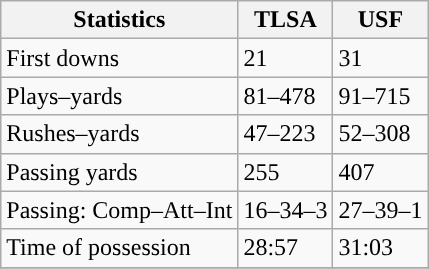<table class="wikitable" style="float: left;">
<tr>
<th>Statistics</th>
<th>TLSA</th>
<th>USF</th>
</tr>
<tr>
<td>First downs</td>
<td>21</td>
<td>31</td>
</tr>
<tr>
<td>Plays–yards</td>
<td>81–478</td>
<td>91–715</td>
</tr>
<tr>
<td>Rushes–yards</td>
<td>47–223</td>
<td>52–308</td>
</tr>
<tr>
<td>Passing yards</td>
<td>255</td>
<td>407</td>
</tr>
<tr>
<td>Passing: Comp–Att–Int</td>
<td>16–34–3</td>
<td>27–39–1</td>
</tr>
<tr>
<td>Time of possession</td>
<td>28:57</td>
<td>31:03</td>
</tr>
<tr>
</tr>
</table>
